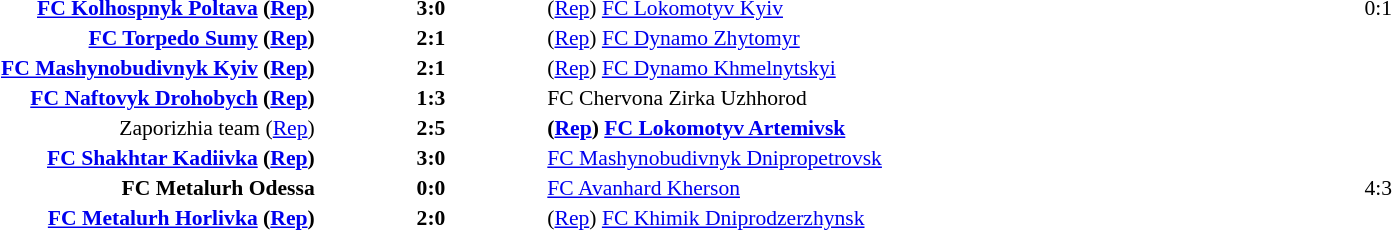<table width=100% cellspacing=1>
<tr>
<th width=20%></th>
<th width=12%></th>
<th width=20%></th>
<th></th>
</tr>
<tr style=font-size:90%>
<td align=right><strong><a href='#'>FC Kolhospnyk Poltava</a> (<a href='#'>Rep</a>)</strong></td>
<td align=center><strong>3:0</strong></td>
<td>(<a href='#'>Rep</a>) <a href='#'>FC Lokomotyv Kyiv</a></td>
<td align=center>0:1 </td>
</tr>
<tr style=font-size:90%>
<td align=right><strong><a href='#'>FC Torpedo Sumy</a> (<a href='#'>Rep</a>)</strong></td>
<td align=center><strong>2:1</strong></td>
<td>(<a href='#'>Rep</a>) <a href='#'>FC Dynamo Zhytomyr</a></td>
<td align=center></td>
</tr>
<tr style=font-size:90%>
<td align=right><strong><a href='#'>FC Mashynobudivnyk Kyiv</a> (<a href='#'>Rep</a>)</strong></td>
<td align=center><strong>2:1</strong></td>
<td>(<a href='#'>Rep</a>) <a href='#'>FC Dynamo Khmelnytskyi</a></td>
<td align=center></td>
</tr>
<tr style=font-size:90%>
<td align=right><strong><a href='#'>FC Naftovyk Drohobych</a> (<a href='#'>Rep</a>)</strong></td>
<td align=center><strong>1:3</strong></td>
<td>FC Chervona Zirka Uzhhorod</td>
<td align=center></td>
</tr>
<tr style=font-size:90%>
<td align=right>Zaporizhia team (<a href='#'>Rep</a>)</td>
<td align=center><strong>2:5</strong></td>
<td><strong>(<a href='#'>Rep</a>) <a href='#'>FC Lokomotyv Artemivsk</a></strong></td>
<td align=center></td>
</tr>
<tr style=font-size:90%>
<td align=right><strong><a href='#'>FC Shakhtar Kadiivka</a> (<a href='#'>Rep</a>)</strong></td>
<td align=center><strong>3:0</strong></td>
<td><a href='#'>FC Mashynobudivnyk Dnipropetrovsk</a></td>
<td align=center></td>
</tr>
<tr style=font-size:90%>
<td align=right><strong>FC Metalurh Odessa</strong></td>
<td align=center><strong>0:0</strong></td>
<td><a href='#'>FC Avanhard Kherson</a></td>
<td align=center>4:3 </td>
</tr>
<tr style=font-size:90%>
<td align=right><strong><a href='#'>FC Metalurh Horlivka</a> (<a href='#'>Rep</a>)</strong></td>
<td align=center><strong>2:0</strong></td>
<td>(<a href='#'>Rep</a>) <a href='#'>FC Khimik Dniprodzerzhynsk</a></td>
<td align=center></td>
</tr>
</table>
